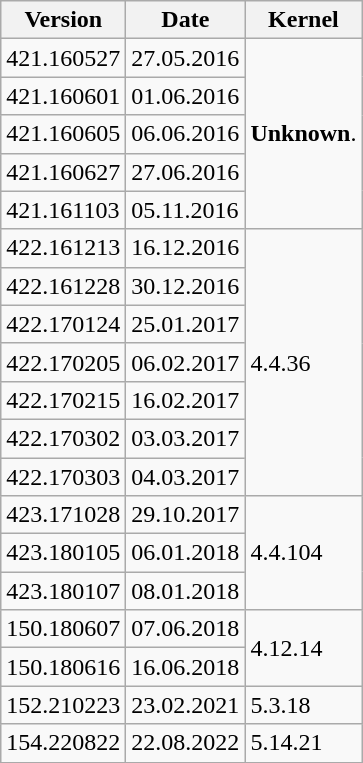<table class="wikitable sortable">
<tr>
<th>Version</th>
<th>Date</th>
<th>Kernel</th>
</tr>
<tr>
<td>421.160527</td>
<td>27.05.2016</td>
<td rowspan="5"><strong>Unknown</strong>.</td>
</tr>
<tr>
<td>421.160601</td>
<td>01.06.2016</td>
</tr>
<tr>
<td>421.160605</td>
<td>06.06.2016</td>
</tr>
<tr>
<td>421.160627</td>
<td>27.06.2016</td>
</tr>
<tr>
<td>421.161103</td>
<td>05.11.2016</td>
</tr>
<tr>
<td>422.161213</td>
<td>16.12.2016</td>
<td rowspan="7">4.4.36</td>
</tr>
<tr>
<td>422.161228</td>
<td>30.12.2016</td>
</tr>
<tr>
<td>422.170124</td>
<td>25.01.2017</td>
</tr>
<tr>
<td>422.170205</td>
<td>06.02.2017</td>
</tr>
<tr>
<td>422.170215</td>
<td>16.02.2017</td>
</tr>
<tr>
<td>422.170302</td>
<td>03.03.2017</td>
</tr>
<tr>
<td>422.170303</td>
<td>04.03.2017</td>
</tr>
<tr>
<td>423.171028</td>
<td>29.10.2017</td>
<td rowspan="3">4.4.104</td>
</tr>
<tr>
<td>423.180105</td>
<td>06.01.2018</td>
</tr>
<tr>
<td>423.180107</td>
<td>08.01.2018</td>
</tr>
<tr>
<td>150.180607</td>
<td>07.06.2018</td>
<td rowspan="2">4.12.14</td>
</tr>
<tr>
<td>150.180616</td>
<td>16.06.2018</td>
</tr>
<tr>
<td>152.210223</td>
<td>23.02.2021</td>
<td>5.3.18</td>
</tr>
<tr>
<td>154.220822</td>
<td>22.08.2022</td>
<td>5.14.21</td>
</tr>
</table>
